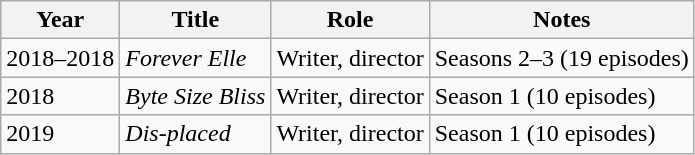<table class="wikitable">
<tr>
<th>Year</th>
<th>Title</th>
<th>Role</th>
<th>Notes</th>
</tr>
<tr>
<td>2018–2018</td>
<td><em>Forever Elle</em></td>
<td>Writer, director</td>
<td>Seasons 2–3 (19 episodes)</td>
</tr>
<tr>
<td>2018</td>
<td><em>Byte Size Bliss</em></td>
<td>Writer, director</td>
<td>Season 1 (10 episodes)</td>
</tr>
<tr>
<td>2019</td>
<td><em>Dis-placed</em></td>
<td>Writer, director</td>
<td>Season 1 (10 episodes)</td>
</tr>
</table>
